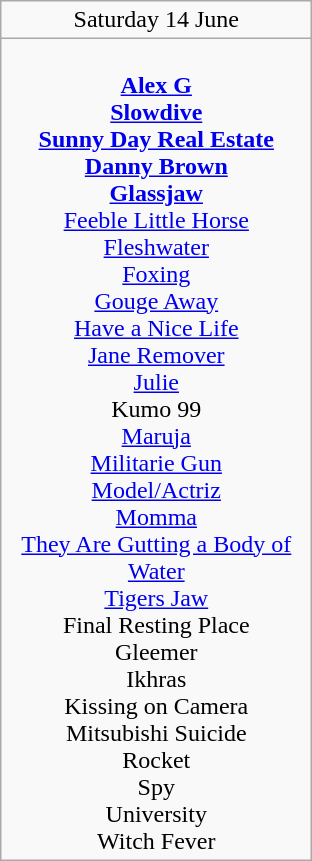<table class="wikitable">
<tr>
<td colspan="4" style="text-align:center;">Saturday 14 June</td>
</tr>
<tr>
<td style="text-align:center; vertical-align:top; width:200px;"><br><strong><a href='#'>Alex G</a></strong><br>
<strong><a href='#'>Slowdive</a></strong><br>
<strong><a href='#'>Sunny Day Real Estate</a></strong><br>
<strong><a href='#'>Danny Brown</a></strong> <br>
<strong><a href='#'>Glassjaw</a></strong> <br>
<a href='#'>Feeble Little Horse</a><br>
<a href='#'>Fleshwater</a><br>
<a href='#'>Foxing</a><br>
<a href='#'>Gouge Away</a><br>
<a href='#'>Have a Nice Life</a><br>
<a href='#'>Jane Remover</a> <br>
<a href='#'>Julie</a><br>
Kumo 99<br>
<a href='#'>Maruja</a><br>
<a href='#'>Militarie Gun</a><br>
<a href='#'>Model/Actriz</a><br>
<a href='#'>Momma</a><br>
<a href='#'>They Are Gutting a Body of Water</a><br>
<a href='#'>Tigers Jaw</a> <br>
Final Resting Place <br>
Gleemer <br>
Ikhras<br>
Kissing on Camera <br>
Mitsubishi Suicide <br>
Rocket <br>
Spy <br>
University <br>
Witch Fever <br></td>
</tr>
</table>
